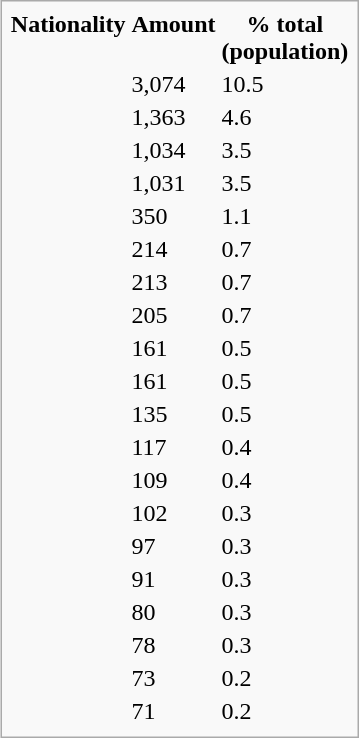<table class="infobox" style="float:right;">
<tr \>
<th>Nationality</th>
<th>Amount</th>
<th>% total<br>(population)</th>
</tr>
<tr>
<td></td>
<td>3,074</td>
<td>10.5</td>
</tr>
<tr>
<td></td>
<td>1,363</td>
<td>4.6</td>
</tr>
<tr>
<td></td>
<td>1,034</td>
<td>3.5</td>
</tr>
<tr>
<td></td>
<td>1,031</td>
<td>3.5</td>
</tr>
<tr>
<td></td>
<td>350</td>
<td>1.1</td>
</tr>
<tr>
<td></td>
<td>214</td>
<td>0.7</td>
</tr>
<tr>
<td></td>
<td>213</td>
<td>0.7</td>
</tr>
<tr>
<td></td>
<td>205</td>
<td>0.7</td>
</tr>
<tr>
<td></td>
<td>161</td>
<td>0.5</td>
</tr>
<tr>
<td></td>
<td>161</td>
<td>0.5</td>
</tr>
<tr>
<td></td>
<td>135</td>
<td>0.5</td>
</tr>
<tr>
<td></td>
<td>117</td>
<td>0.4</td>
</tr>
<tr>
<td></td>
<td>109</td>
<td>0.4</td>
</tr>
<tr>
<td></td>
<td>102</td>
<td>0.3</td>
</tr>
<tr>
<td></td>
<td>97</td>
<td>0.3</td>
</tr>
<tr>
<td></td>
<td>91</td>
<td>0.3</td>
</tr>
<tr>
<td></td>
<td>80</td>
<td>0.3</td>
</tr>
<tr>
<td></td>
<td>78</td>
<td>0.3</td>
</tr>
<tr>
<td></td>
<td>73</td>
<td>0.2</td>
</tr>
<tr>
<td></td>
<td>71</td>
<td>0.2</td>
</tr>
<tr>
</tr>
</table>
